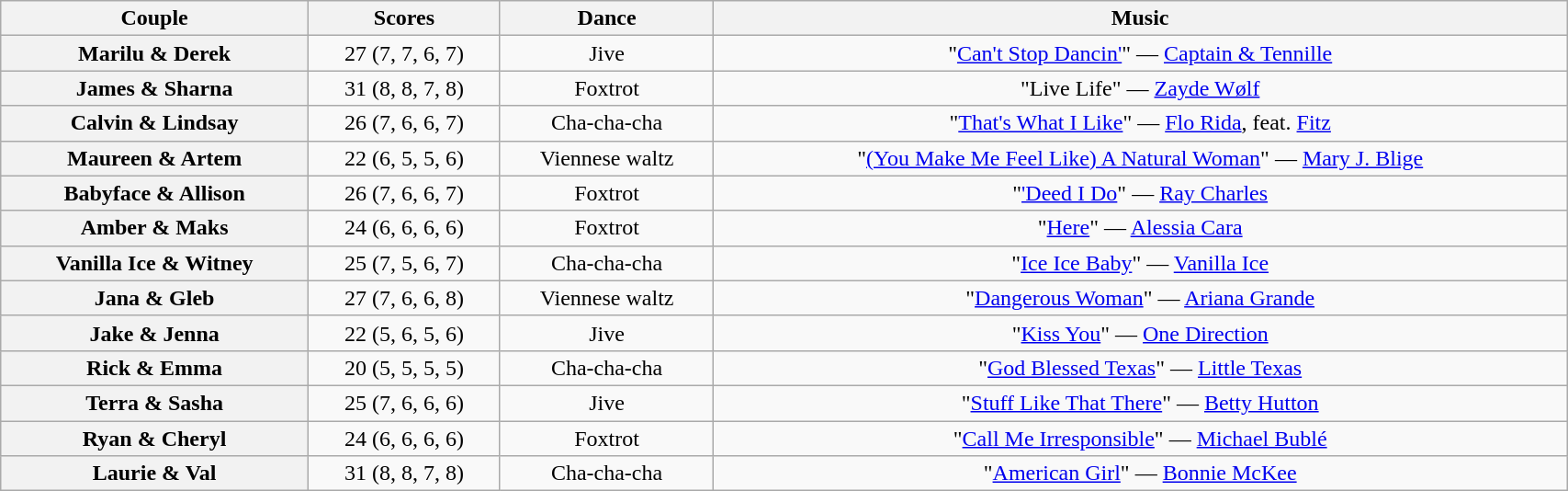<table class="wikitable sortable" style="text-align:center; width:90%">
<tr>
<th scope="col">Couple</th>
<th scope="col">Scores</th>
<th scope="col" class="unsortable">Dance</th>
<th scope="col" class="unsortable">Music</th>
</tr>
<tr>
<th scope="row">Marilu & Derek</th>
<td>27 (7, 7, 6, 7)</td>
<td>Jive</td>
<td>"<a href='#'>Can't Stop Dancin'</a>" — <a href='#'>Captain & Tennille</a></td>
</tr>
<tr>
<th scope="row">James & Sharna</th>
<td>31 (8, 8, 7, 8)</td>
<td>Foxtrot</td>
<td>"Live Life" — <a href='#'>Zayde Wølf</a></td>
</tr>
<tr>
<th scope="row">Calvin & Lindsay</th>
<td>26 (7, 6, 6, 7)</td>
<td>Cha-cha-cha</td>
<td>"<a href='#'>That's What I Like</a>" — <a href='#'>Flo Rida</a>, feat. <a href='#'>Fitz</a></td>
</tr>
<tr>
<th scope="row">Maureen & Artem</th>
<td>22 (6, 5, 5, 6)</td>
<td>Viennese waltz</td>
<td>"<a href='#'>(You Make Me Feel Like) A Natural Woman</a>" — <a href='#'>Mary J. Blige</a></td>
</tr>
<tr>
<th scope="row">Babyface & Allison</th>
<td>26 (7, 6, 6, 7)</td>
<td>Foxtrot</td>
<td>"<a href='#'>'Deed I Do</a>" — <a href='#'>Ray Charles</a></td>
</tr>
<tr>
<th scope="row">Amber & Maks</th>
<td>24 (6, 6, 6, 6)</td>
<td>Foxtrot</td>
<td>"<a href='#'>Here</a>" — <a href='#'>Alessia Cara</a></td>
</tr>
<tr>
<th scope="row">Vanilla Ice & Witney</th>
<td>25 (7, 5, 6, 7)</td>
<td>Cha-cha-cha</td>
<td>"<a href='#'>Ice Ice Baby</a>" — <a href='#'>Vanilla Ice</a></td>
</tr>
<tr>
<th scope="row">Jana & Gleb</th>
<td>27 (7, 6, 6, 8)</td>
<td>Viennese waltz</td>
<td>"<a href='#'>Dangerous Woman</a>" — <a href='#'>Ariana Grande</a></td>
</tr>
<tr>
<th scope="row">Jake & Jenna</th>
<td>22 (5, 6, 5, 6)</td>
<td>Jive</td>
<td>"<a href='#'>Kiss You</a>" — <a href='#'>One Direction</a></td>
</tr>
<tr>
<th scope="row">Rick & Emma</th>
<td>20 (5, 5, 5, 5)</td>
<td>Cha-cha-cha</td>
<td>"<a href='#'>God Blessed Texas</a>" — <a href='#'>Little Texas</a></td>
</tr>
<tr>
<th scope="row">Terra & Sasha</th>
<td>25 (7, 6, 6, 6)</td>
<td>Jive</td>
<td>"<a href='#'>Stuff Like That There</a>" — <a href='#'>Betty Hutton</a></td>
</tr>
<tr>
<th scope="row">Ryan & Cheryl</th>
<td>24 (6, 6, 6, 6)</td>
<td>Foxtrot</td>
<td>"<a href='#'>Call Me Irresponsible</a>" — <a href='#'>Michael Bublé</a></td>
</tr>
<tr>
<th scope="row">Laurie & Val</th>
<td>31 (8, 8, 7, 8)</td>
<td>Cha-cha-cha</td>
<td>"<a href='#'>American Girl</a>" — <a href='#'>Bonnie McKee</a></td>
</tr>
</table>
